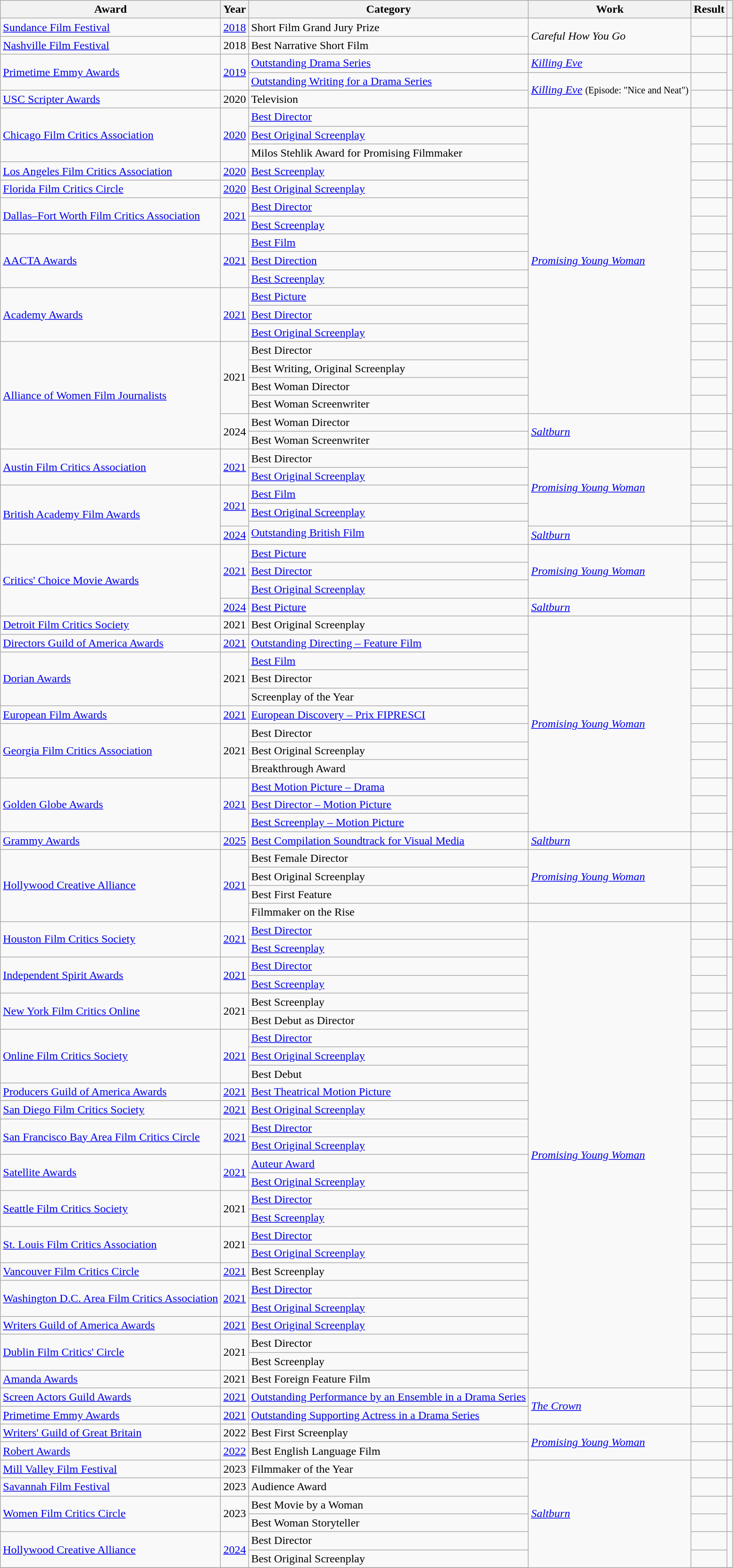<table class="wikitable sortable">
<tr>
<th>Award</th>
<th>Year</th>
<th>Category</th>
<th>Work</th>
<th>Result</th>
<th class="unsortable"></th>
</tr>
<tr>
<td><a href='#'>Sundance Film Festival</a></td>
<td><a href='#'>2018</a></td>
<td>Short Film Grand Jury Prize</td>
<td rowspan="2"><em>Careful How You Go</em></td>
<td></td>
<td style="text-align:center;"></td>
</tr>
<tr>
<td><a href='#'>Nashville Film Festival</a></td>
<td>2018</td>
<td>Best Narrative Short Film</td>
<td></td>
<td style="text-align:center;"></td>
</tr>
<tr>
<td rowspan="2"><a href='#'>Primetime Emmy Awards</a></td>
<td rowspan="2"><a href='#'>2019</a></td>
<td><a href='#'>Outstanding Drama Series</a></td>
<td><em><a href='#'>Killing Eve</a></em></td>
<td></td>
<td rowspan="2" style="text-align:center;"></td>
</tr>
<tr>
<td><a href='#'>Outstanding Writing for a Drama Series</a></td>
<td rowspan="2"><em><a href='#'>Killing Eve</a></em> <small>(Episode: "Nice and Neat")</small></td>
<td></td>
</tr>
<tr>
<td><a href='#'>USC Scripter Awards</a></td>
<td>2020</td>
<td>Television</td>
<td></td>
<td style="text-align:center;"></td>
</tr>
<tr>
<td rowspan="3"><a href='#'>Chicago Film Critics Association</a></td>
<td rowspan="3"><a href='#'>2020</a></td>
<td><a href='#'>Best Director</a></td>
<td rowspan="17"><em><a href='#'>Promising Young Woman</a></em></td>
<td></td>
<td rowspan="2" style="text-align:center;"></td>
</tr>
<tr>
<td><a href='#'>Best Original Screenplay</a></td>
<td></td>
</tr>
<tr>
<td>Milos Stehlik Award for Promising Filmmaker</td>
<td></td>
<td style="text-align:center;"></td>
</tr>
<tr>
<td><a href='#'>Los Angeles Film Critics Association</a></td>
<td><a href='#'>2020</a></td>
<td><a href='#'>Best Screenplay</a></td>
<td></td>
<td style="text-align: center;"></td>
</tr>
<tr>
<td><a href='#'>Florida Film Critics Circle</a></td>
<td><a href='#'>2020</a></td>
<td><a href='#'>Best Original Screenplay</a></td>
<td></td>
<td style="text-align:center;"></td>
</tr>
<tr>
<td rowspan="2"><a href='#'>Dallas–Fort Worth Film Critics Association</a></td>
<td rowspan="2"><a href='#'>2021</a></td>
<td><a href='#'>Best Director</a></td>
<td></td>
<td rowspan="2" style="text-align:center;"></td>
</tr>
<tr>
<td><a href='#'>Best Screenplay</a></td>
<td></td>
</tr>
<tr>
<td rowspan="3"><a href='#'>AACTA Awards</a></td>
<td rowspan="3"><a href='#'>2021</a></td>
<td><a href='#'>Best Film</a></td>
<td></td>
<td rowspan="3" style="text-align:center;"></td>
</tr>
<tr>
<td><a href='#'>Best Direction</a></td>
<td></td>
</tr>
<tr>
<td><a href='#'>Best Screenplay</a></td>
<td></td>
</tr>
<tr>
<td rowspan="3"><a href='#'>Academy Awards</a></td>
<td rowspan="3"><a href='#'>2021</a></td>
<td><a href='#'>Best Picture</a></td>
<td></td>
<td rowspan="3" style="text-align:center;"></td>
</tr>
<tr>
<td><a href='#'>Best Director</a></td>
<td></td>
</tr>
<tr>
<td><a href='#'>Best Original Screenplay</a></td>
<td></td>
</tr>
<tr>
<td rowspan="6"><a href='#'>Alliance of Women Film Journalists</a></td>
<td rowspan="4">2021</td>
<td>Best Director</td>
<td></td>
<td rowspan="4" style="text-align:center;"></td>
</tr>
<tr>
<td>Best Writing, Original Screenplay</td>
<td></td>
</tr>
<tr>
<td>Best Woman Director</td>
<td></td>
</tr>
<tr>
<td>Best Woman Screenwriter</td>
<td></td>
</tr>
<tr>
<td rowspan="2">2024</td>
<td>Best Woman Director</td>
<td rowspan="2"><em><a href='#'>Saltburn</a></em></td>
<td></td>
<td rowspan="2" align="center"></td>
</tr>
<tr>
<td>Best Woman Screenwriter</td>
<td></td>
</tr>
<tr>
<td rowspan="2"><a href='#'>Austin Film Critics Association</a></td>
<td rowspan="2"><a href='#'>2021</a></td>
<td>Best Director</td>
<td rowspan="5"><em><a href='#'>Promising Young Woman</a></em></td>
<td></td>
<td rowspan="2" style="text-align:center;"></td>
</tr>
<tr>
<td><a href='#'>Best Original Screenplay</a></td>
<td></td>
</tr>
<tr>
<td rowspan="4"><a href='#'>British Academy Film Awards</a></td>
<td rowspan="3"><a href='#'>2021</a></td>
<td><a href='#'>Best Film</a></td>
<td></td>
<td rowspan="3" style="text-align:center;"></td>
</tr>
<tr>
<td><a href='#'>Best Original Screenplay</a></td>
<td></td>
</tr>
<tr>
<td rowspan="2"><a href='#'>Outstanding British Film</a></td>
<td></td>
</tr>
<tr>
<td><a href='#'>2024</a></td>
<td><em><a href='#'>Saltburn</a></em></td>
<td></td>
<td align="center"></td>
</tr>
<tr>
<td rowspan="4"><a href='#'>Critics' Choice Movie Awards</a></td>
<td rowspan="3"><a href='#'>2021</a></td>
<td><a href='#'>Best Picture</a></td>
<td rowspan="3"><em><a href='#'>Promising Young Woman</a></em></td>
<td></td>
<td rowspan="3" style="text-align:center;"></td>
</tr>
<tr>
<td><a href='#'>Best Director</a></td>
<td></td>
</tr>
<tr>
<td><a href='#'>Best Original Screenplay</a></td>
<td></td>
</tr>
<tr>
<td><a href='#'>2024</a></td>
<td><a href='#'>Best Picture</a></td>
<td><em><a href='#'>Saltburn</a></em></td>
<td></td>
<td align="center"></td>
</tr>
<tr>
<td><a href='#'>Detroit Film Critics Society</a></td>
<td>2021</td>
<td>Best Original Screenplay</td>
<td rowspan="12"><em><a href='#'>Promising Young Woman</a></em></td>
<td></td>
<td style="text-align:center;"></td>
</tr>
<tr>
<td><a href='#'>Directors Guild of America Awards</a></td>
<td><a href='#'>2021</a></td>
<td><a href='#'>Outstanding Directing – Feature Film</a></td>
<td></td>
<td style="text-align:center;"></td>
</tr>
<tr>
<td rowspan="3"><a href='#'>Dorian Awards</a></td>
<td rowspan="3">2021</td>
<td><a href='#'>Best Film</a></td>
<td></td>
<td rowspan="2" style="text-align:center;"></td>
</tr>
<tr>
<td>Best Director</td>
<td></td>
</tr>
<tr>
<td>Screenplay of the Year</td>
<td></td>
<td style="text-align:center;"></td>
</tr>
<tr>
<td><a href='#'>European Film Awards</a></td>
<td><a href='#'>2021</a></td>
<td><a href='#'>European Discovery – Prix FIPRESCI</a></td>
<td></td>
<td style="text-align:center;"></td>
</tr>
<tr>
<td rowspan="3"><a href='#'>Georgia Film Critics Association</a></td>
<td rowspan="3">2021</td>
<td>Best Director</td>
<td></td>
<td rowspan="3" style="text-align:center;"></td>
</tr>
<tr>
<td>Best Original Screenplay</td>
<td></td>
</tr>
<tr>
<td>Breakthrough Award</td>
<td></td>
</tr>
<tr>
<td rowspan="3"><a href='#'>Golden Globe Awards</a></td>
<td rowspan="3"><a href='#'>2021</a></td>
<td><a href='#'>Best Motion Picture – Drama</a></td>
<td></td>
<td rowspan="3" style="text-align:center;"></td>
</tr>
<tr>
<td><a href='#'>Best Director – Motion Picture</a></td>
<td></td>
</tr>
<tr>
<td><a href='#'>Best Screenplay – Motion Picture</a></td>
<td></td>
</tr>
<tr>
<td><a href='#'>Grammy Awards</a></td>
<td><a href='#'>2025</a></td>
<td><a href='#'>Best Compilation Soundtrack for Visual Media</a></td>
<td><em><a href='#'>Saltburn</a></em></td>
<td></td>
<td></td>
</tr>
<tr>
<td rowspan="4"><a href='#'>Hollywood Creative Alliance</a></td>
<td rowspan="4"><a href='#'>2021</a></td>
<td>Best Female Director</td>
<td rowspan="3"><em><a href='#'>Promising Young Woman</a></em></td>
<td></td>
<td rowspan="4" style="text-align:center;"><br></td>
</tr>
<tr>
<td>Best Original Screenplay</td>
<td></td>
</tr>
<tr>
<td>Best First Feature</td>
<td></td>
</tr>
<tr>
<td>Filmmaker on the Rise</td>
<td></td>
<td></td>
</tr>
<tr>
<td rowspan="2"><a href='#'>Houston Film Critics Society</a></td>
<td rowspan="2"><a href='#'>2021</a></td>
<td><a href='#'>Best Director</a></td>
<td rowspan="26"><em><a href='#'>Promising Young Woman</a></em></td>
<td></td>
<td style="text-align:center;"></td>
</tr>
<tr>
<td><a href='#'>Best Screenplay</a></td>
<td></td>
<td style="text-align:center;"></td>
</tr>
<tr>
<td rowspan="2"><a href='#'>Independent Spirit Awards</a></td>
<td rowspan="2"><a href='#'>2021</a></td>
<td><a href='#'>Best Director</a></td>
<td></td>
<td rowspan="2" style="text-align:center;"><br></td>
</tr>
<tr>
<td><a href='#'>Best Screenplay</a></td>
<td></td>
</tr>
<tr>
<td rowspan="2"><a href='#'>New York Film Critics Online</a></td>
<td rowspan="2">2021</td>
<td>Best Screenplay</td>
<td></td>
<td rowspan="2" style="text-align:center;"></td>
</tr>
<tr>
<td>Best Debut as Director</td>
<td></td>
</tr>
<tr>
<td rowspan="3"><a href='#'>Online Film Critics Society</a></td>
<td rowspan="3"><a href='#'>2021</a></td>
<td><a href='#'>Best Director</a></td>
<td></td>
<td rowspan="3" style="text-align:center;"></td>
</tr>
<tr>
<td><a href='#'>Best Original Screenplay</a></td>
<td></td>
</tr>
<tr>
<td>Best Debut</td>
<td></td>
</tr>
<tr>
<td><a href='#'>Producers Guild of America Awards</a></td>
<td><a href='#'>2021</a></td>
<td><a href='#'>Best Theatrical Motion Picture</a></td>
<td></td>
<td style="text-align:center;"></td>
</tr>
<tr>
<td><a href='#'>San Diego Film Critics Society</a></td>
<td><a href='#'>2021</a></td>
<td><a href='#'>Best Original Screenplay</a></td>
<td></td>
<td style = "text-align: center;"></td>
</tr>
<tr>
<td rowspan="2"><a href='#'>San Francisco Bay Area Film Critics Circle</a></td>
<td rowspan="2"><a href='#'>2021</a></td>
<td><a href='#'>Best Director</a></td>
<td></td>
<td rowspan="2" style="text-align:center;"></td>
</tr>
<tr>
<td><a href='#'>Best Original Screenplay</a></td>
<td></td>
</tr>
<tr>
<td rowspan="2"><a href='#'>Satellite Awards</a></td>
<td rowspan="2"><a href='#'>2021</a></td>
<td><a href='#'>Auteur Award</a></td>
<td></td>
<td rowspan="2" style="text-align:center;"></td>
</tr>
<tr>
<td><a href='#'>Best Original Screenplay</a></td>
<td></td>
</tr>
<tr>
<td rowspan="2"><a href='#'>Seattle Film Critics Society</a></td>
<td rowspan="2">2021</td>
<td><a href='#'>Best Director</a></td>
<td></td>
<td rowspan="2" style="text-align:center;"></td>
</tr>
<tr>
<td><a href='#'>Best Screenplay</a></td>
<td></td>
</tr>
<tr>
<td rowspan="2"><a href='#'>St. Louis Film Critics Association</a></td>
<td rowspan="2">2021</td>
<td><a href='#'>Best Director</a></td>
<td></td>
<td rowspan="2" style="text-align:center;"></td>
</tr>
<tr>
<td><a href='#'>Best Original Screenplay</a></td>
<td></td>
</tr>
<tr>
<td><a href='#'>Vancouver Film Critics Circle</a></td>
<td><a href='#'>2021</a></td>
<td>Best Screenplay</td>
<td></td>
<td style = "text-align: center;"></td>
</tr>
<tr>
<td rowspan="2"><a href='#'>Washington D.C. Area Film Critics Association</a></td>
<td rowspan="2"><a href='#'>2021</a></td>
<td><a href='#'>Best Director</a></td>
<td></td>
<td rowspan="2" style="text-align:center;"></td>
</tr>
<tr>
<td><a href='#'>Best Original Screenplay</a></td>
<td></td>
</tr>
<tr>
<td><a href='#'>Writers Guild of America Awards</a></td>
<td><a href='#'>2021</a></td>
<td><a href='#'>Best Original Screenplay</a></td>
<td></td>
<td style="text-align:center;"></td>
</tr>
<tr>
<td rowspan="2"><a href='#'>Dublin Film Critics' Circle</a></td>
<td rowspan="2">2021</td>
<td>Best Director</td>
<td></td>
<td rowspan="2" style="text-align:center;"></td>
</tr>
<tr>
<td>Best Screenplay</td>
<td></td>
</tr>
<tr>
<td><a href='#'>Amanda Awards</a></td>
<td>2021</td>
<td>Best Foreign Feature Film</td>
<td></td>
<td align="center"></td>
</tr>
<tr>
<td><a href='#'>Screen Actors Guild Awards</a></td>
<td><a href='#'>2021</a></td>
<td><a href='#'>Outstanding Performance by an Ensemble in a Drama Series</a></td>
<td rowspan="2"><em><a href='#'>The Crown</a></em></td>
<td></td>
<td style="text-align:center;"></td>
</tr>
<tr>
<td><a href='#'>Primetime Emmy Awards</a></td>
<td><a href='#'>2021</a></td>
<td><a href='#'>Outstanding Supporting Actress in a Drama Series</a></td>
<td></td>
<td style="text-align:center;"></td>
</tr>
<tr>
<td><a href='#'>Writers' Guild of Great Britain</a></td>
<td>2022</td>
<td>Best First Screenplay</td>
<td rowspan="2"><em><a href='#'>Promising Young Woman</a></em></td>
<td></td>
<td align="center"></td>
</tr>
<tr>
<td><a href='#'>Robert Awards</a></td>
<td><a href='#'>2022</a></td>
<td>Best English Language Film</td>
<td></td>
<td align="center"></td>
</tr>
<tr>
<td><a href='#'>Mill Valley Film Festival</a></td>
<td>2023</td>
<td>Filmmaker of the Year</td>
<td rowspan="10"><em><a href='#'>Saltburn</a></em></td>
<td></td>
<td align="center"></td>
</tr>
<tr>
<td><a href='#'>Savannah Film Festival</a></td>
<td>2023</td>
<td>Audience Award</td>
<td></td>
<td align="center"></td>
</tr>
<tr>
<td rowspan="2"><a href='#'>Women Film Critics Circle</a></td>
<td rowspan="2">2023</td>
<td>Best Movie by a Woman</td>
<td></td>
<td rowspan="2" align="center"></td>
</tr>
<tr>
<td>Best Woman Storyteller</td>
<td></td>
</tr>
<tr>
<td rowspan="2"><a href='#'>Hollywood Creative Alliance</a></td>
<td rowspan="2"><a href='#'>2024</a></td>
<td>Best Director</td>
<td></td>
<td align="center" rowspan="2"></td>
</tr>
<tr>
<td>Best Original Screenplay</td>
<td></td>
</tr>
<tr>
</tr>
</table>
